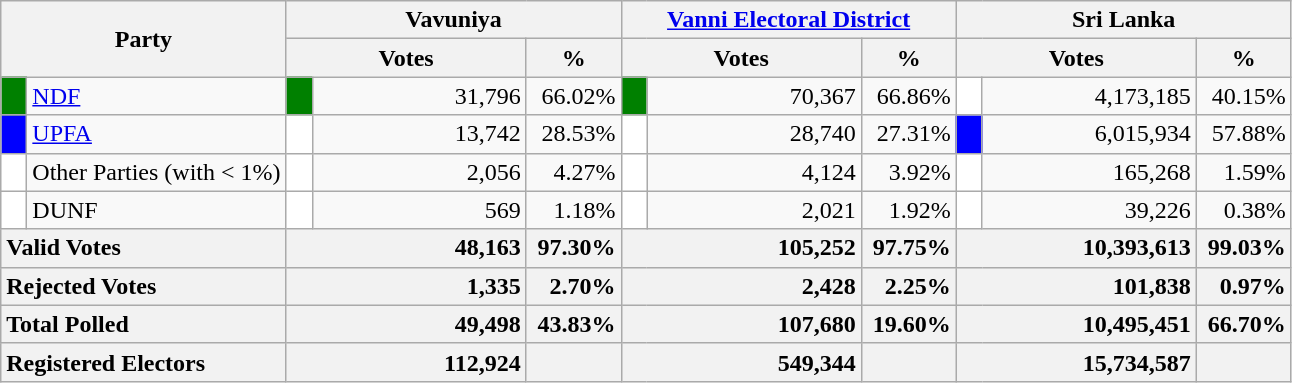<table class="wikitable">
<tr>
<th colspan="2" width="144px"rowspan="2">Party</th>
<th colspan="3" width="216px">Vavuniya</th>
<th colspan="3" width="216px"><a href='#'>Vanni Electoral District</a></th>
<th colspan="3" width="216px">Sri Lanka</th>
</tr>
<tr>
<th colspan="2" width="144px">Votes</th>
<th>%</th>
<th colspan="2" width="144px">Votes</th>
<th>%</th>
<th colspan="2" width="144px">Votes</th>
<th>%</th>
</tr>
<tr>
<td style="background-color:green;" width="10px"></td>
<td style="text-align:left;"><a href='#'>NDF</a></td>
<td style="background-color:green;" width="10px"></td>
<td style="text-align:right;">31,796</td>
<td style="text-align:right;">66.02%</td>
<td style="background-color:green;" width="10px"></td>
<td style="text-align:right;">70,367</td>
<td style="text-align:right;">66.86%</td>
<td style="background-color:white;" width="10px"></td>
<td style="text-align:right;">4,173,185</td>
<td style="text-align:right;">40.15%</td>
</tr>
<tr>
<td style="background-color:blue;" width="10px"></td>
<td style="text-align:left;"><a href='#'>UPFA</a></td>
<td style="background-color:white;" width="10px"></td>
<td style="text-align:right;">13,742</td>
<td style="text-align:right;">28.53%</td>
<td style="background-color:white;" width="10px"></td>
<td style="text-align:right;">28,740</td>
<td style="text-align:right;">27.31%</td>
<td style="background-color:blue;" width="10px"></td>
<td style="text-align:right;">6,015,934</td>
<td style="text-align:right;">57.88%</td>
</tr>
<tr>
<td style="background-color:white;" width="10px"></td>
<td style="text-align:left;">Other Parties (with < 1%)</td>
<td style="background-color:white;" width="10px"></td>
<td style="text-align:right;">2,056</td>
<td style="text-align:right;">4.27%</td>
<td style="background-color:white;" width="10px"></td>
<td style="text-align:right;">4,124</td>
<td style="text-align:right;">3.92%</td>
<td style="background-color:white;" width="10px"></td>
<td style="text-align:right;">165,268</td>
<td style="text-align:right;">1.59%</td>
</tr>
<tr>
<td style="background-color:white;" width="10px"></td>
<td style="text-align:left;">DUNF</td>
<td style="background-color:white;" width="10px"></td>
<td style="text-align:right;">569</td>
<td style="text-align:right;">1.18%</td>
<td style="background-color:white;" width="10px"></td>
<td style="text-align:right;">2,021</td>
<td style="text-align:right;">1.92%</td>
<td style="background-color:white;" width="10px"></td>
<td style="text-align:right;">39,226</td>
<td style="text-align:right;">0.38%</td>
</tr>
<tr>
<th colspan="2" width="144px"style="text-align:left;">Valid Votes</th>
<th style="text-align:right;"colspan="2" width="144px">48,163</th>
<th style="text-align:right;">97.30%</th>
<th style="text-align:right;"colspan="2" width="144px">105,252</th>
<th style="text-align:right;">97.75%</th>
<th style="text-align:right;"colspan="2" width="144px">10,393,613</th>
<th style="text-align:right;">99.03%</th>
</tr>
<tr>
<th colspan="2" width="144px"style="text-align:left;">Rejected Votes</th>
<th style="text-align:right;"colspan="2" width="144px">1,335</th>
<th style="text-align:right;">2.70%</th>
<th style="text-align:right;"colspan="2" width="144px">2,428</th>
<th style="text-align:right;">2.25%</th>
<th style="text-align:right;"colspan="2" width="144px">101,838</th>
<th style="text-align:right;">0.97%</th>
</tr>
<tr>
<th colspan="2" width="144px"style="text-align:left;">Total Polled</th>
<th style="text-align:right;"colspan="2" width="144px">49,498</th>
<th style="text-align:right;">43.83%</th>
<th style="text-align:right;"colspan="2" width="144px">107,680</th>
<th style="text-align:right;">19.60%</th>
<th style="text-align:right;"colspan="2" width="144px">10,495,451</th>
<th style="text-align:right;">66.70%</th>
</tr>
<tr>
<th colspan="2" width="144px"style="text-align:left;">Registered Electors</th>
<th style="text-align:right;"colspan="2" width="144px">112,924</th>
<th></th>
<th style="text-align:right;"colspan="2" width="144px">549,344</th>
<th></th>
<th style="text-align:right;"colspan="2" width="144px">15,734,587</th>
<th></th>
</tr>
</table>
